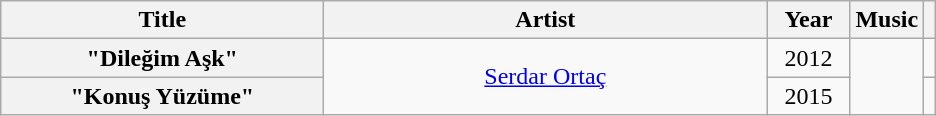<table class="wikitable plainrowheaders" style="text-align:center;">
<tr>
<th scope="col" style="width:13em;">Title</th>
<th scope="col" style="width:18em;">Artist</th>
<th scope="col" style="width:3em;">Year</th>
<th scope="col">Music</th>
<th scope="col"></th>
</tr>
<tr>
<th scope="row">"Dileğim Aşk"</th>
<td rowspan="2"><a href='#'>Serdar Ortaç</a></td>
<td>2012</td>
<td rowspan="2"></td>
<td></td>
</tr>
<tr>
<th scope="row">"Konuş Yüzüme"</th>
<td>2015</td>
<td></td>
</tr>
</table>
